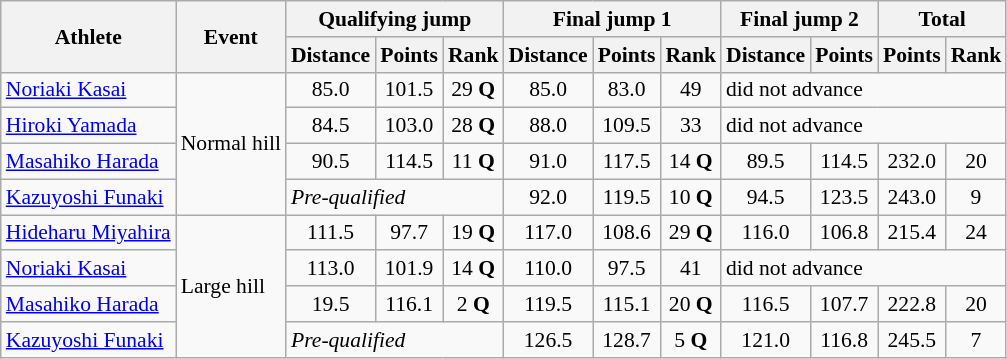<table class="wikitable" style="font-size:90%">
<tr>
<th rowspan="2">Athlete</th>
<th rowspan="2">Event</th>
<th colspan="3">Qualifying jump</th>
<th colspan="3">Final jump 1</th>
<th colspan="2">Final jump 2</th>
<th colspan="2">Total</th>
</tr>
<tr>
<th>Distance</th>
<th>Points</th>
<th>Rank</th>
<th>Distance</th>
<th>Points</th>
<th>Rank</th>
<th>Distance</th>
<th>Points</th>
<th>Points</th>
<th>Rank</th>
</tr>
<tr>
<td><a href='#'>Noriaki Kasai</a></td>
<td rowspan="4">Normal hill</td>
<td align="center">85.0</td>
<td align="center">101.5</td>
<td align="center">29 <strong>Q</strong></td>
<td align="center">85.0</td>
<td align="center">83.0</td>
<td align="center">49</td>
<td colspan="4">did not advance</td>
</tr>
<tr>
<td><a href='#'>Hiroki Yamada</a></td>
<td align="center">84.5</td>
<td align="center">103.0</td>
<td align="center">28 <strong>Q</strong></td>
<td align="center">88.0</td>
<td align="center">109.5</td>
<td align="center">33</td>
<td colspan="4">did not advance</td>
</tr>
<tr>
<td><a href='#'>Masahiko Harada</a></td>
<td align="center">90.5</td>
<td align="center">114.5</td>
<td align="center">11 <strong>Q</strong></td>
<td align="center">91.0</td>
<td align="center">117.5</td>
<td align="center">14 <strong>Q</strong></td>
<td align="center">89.5</td>
<td align="center">114.5</td>
<td align="center">232.0</td>
<td align="center">20</td>
</tr>
<tr>
<td><a href='#'>Kazuyoshi Funaki</a></td>
<td colspan="3"><em>Pre-qualified</em></td>
<td align="center">92.0</td>
<td align="center">119.5</td>
<td align="center">10 <strong>Q</strong></td>
<td align="center">94.5</td>
<td align="center">123.5</td>
<td align="center">243.0</td>
<td align="center">9</td>
</tr>
<tr>
<td><a href='#'>Hideharu Miyahira</a></td>
<td rowspan="4">Large hill</td>
<td align="center">111.5</td>
<td align="center">97.7</td>
<td align="center">19 <strong>Q</strong></td>
<td align="center">117.0</td>
<td align="center">108.6</td>
<td align="center">29 <strong>Q</strong></td>
<td align="center">116.0</td>
<td align="center">106.8</td>
<td align="center">215.4</td>
<td align="center">24</td>
</tr>
<tr>
<td><a href='#'>Noriaki Kasai</a></td>
<td align="center">113.0</td>
<td align="center">101.9</td>
<td align="center">14 <strong>Q</strong></td>
<td align="center">110.0</td>
<td align="center">97.5</td>
<td align="center">41</td>
<td colspan="4">did not advance</td>
</tr>
<tr>
<td><a href='#'>Masahiko Harada</a></td>
<td align="center">19.5</td>
<td align="center">116.1</td>
<td align="center">2 <strong>Q</strong></td>
<td align="center">119.5</td>
<td align="center">115.1</td>
<td align="center">20 <strong>Q</strong></td>
<td align="center">116.5</td>
<td align="center">107.7</td>
<td align="center">222.8</td>
<td align="center">20</td>
</tr>
<tr>
<td><a href='#'>Kazuyoshi Funaki</a></td>
<td colspan="3"><em>Pre-qualified</em></td>
<td align="center">126.5</td>
<td align="center">128.7</td>
<td align="center">5 <strong>Q</strong></td>
<td align="center">121.0</td>
<td align="center">116.8</td>
<td align="center">245.5</td>
<td align="center">7</td>
</tr>
</table>
